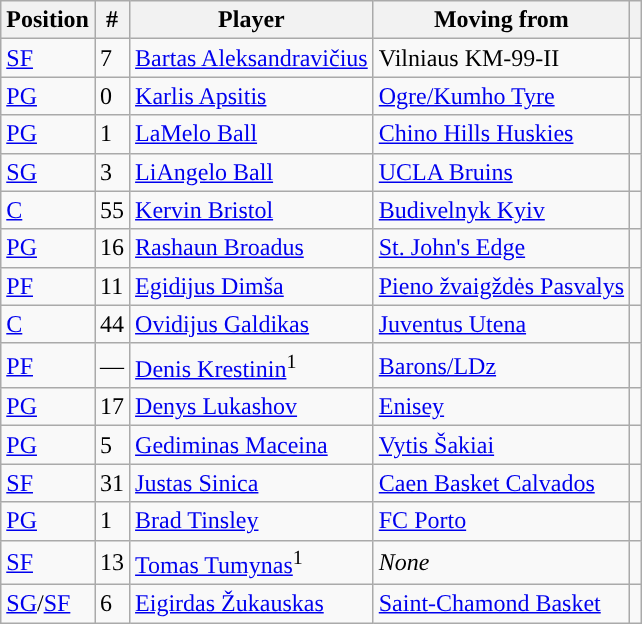<table class="wikitable sortable" style="text-align: left;">
<tr>
<th>Position</th>
<th>#</th>
<th>Player</th>
<th>Moving from</th>
<th></th>
</tr>
<tr>
<td><a href='#'>SF</a></td>
<td>7</td>
<td> <a href='#'>Bartas Aleksandravičius</a></td>
<td> Vilniaus KM-99-II</td>
<td></td>
</tr>
<tr>
<td><a href='#'>PG</a></td>
<td>0</td>
<td> <a href='#'>Karlis Apsitis</a></td>
<td> <a href='#'>Ogre/Kumho Tyre</a></td>
<td></td>
</tr>
<tr>
<td><a href='#'>PG</a></td>
<td>1</td>
<td> <a href='#'>LaMelo Ball</a></td>
<td> <a href='#'>Chino Hills Huskies</a></td>
<td></td>
</tr>
<tr>
<td><a href='#'>SG</a></td>
<td>3</td>
<td> <a href='#'>LiAngelo Ball</a></td>
<td> <a href='#'>UCLA Bruins</a></td>
<td></td>
</tr>
<tr>
<td><a href='#'>C</a></td>
<td>55</td>
<td> <a href='#'>Kervin Bristol</a></td>
<td> <a href='#'>Budivelnyk Kyiv</a></td>
<td></td>
</tr>
<tr>
<td><a href='#'>PG</a></td>
<td>16</td>
<td> <a href='#'>Rashaun Broadus</a></td>
<td> <a href='#'>St. John's Edge</a></td>
<td></td>
</tr>
<tr>
<td><a href='#'>PF</a></td>
<td>11</td>
<td> <a href='#'>Egidijus Dimša</a></td>
<td> <a href='#'>Pieno žvaigždės Pasvalys</a></td>
<td></td>
</tr>
<tr>
<td><a href='#'>C</a></td>
<td>44</td>
<td> <a href='#'>Ovidijus Galdikas</a></td>
<td> <a href='#'>Juventus Utena</a></td>
<td></td>
</tr>
<tr>
<td><a href='#'>PF</a></td>
<td>—</td>
<td> <a href='#'>Denis Krestinin</a><sup>1</sup></td>
<td> <a href='#'>Barons/LDz</a></td>
<td></td>
</tr>
<tr>
<td><a href='#'>PG</a></td>
<td>17</td>
<td> <a href='#'>Denys Lukashov</a></td>
<td> <a href='#'>Enisey</a></td>
<td></td>
</tr>
<tr>
<td><a href='#'>PG</a></td>
<td>5</td>
<td> <a href='#'>Gediminas Maceina</a></td>
<td> <a href='#'>Vytis Šakiai</a></td>
<td></td>
</tr>
<tr>
<td><a href='#'>SF</a></td>
<td>31</td>
<td> <a href='#'>Justas Sinica</a></td>
<td> <a href='#'>Caen Basket Calvados</a></td>
<td></td>
</tr>
<tr>
<td><a href='#'>PG</a></td>
<td>1</td>
<td> <a href='#'>Brad Tinsley</a></td>
<td> <a href='#'>FC Porto</a></td>
<td></td>
</tr>
<tr>
<td><a href='#'>SF</a></td>
<td>13</td>
<td> <a href='#'>Tomas Tumynas</a><sup>1</sup></td>
<td><em>None</em></td>
<td></td>
</tr>
<tr>
<td><a href='#'>SG</a>/<a href='#'>SF</a></td>
<td>6</td>
<td> <a href='#'>Eigirdas Žukauskas</a></td>
<td> <a href='#'>Saint-Chamond Basket</a></td>
<td></td>
</tr>
</table>
